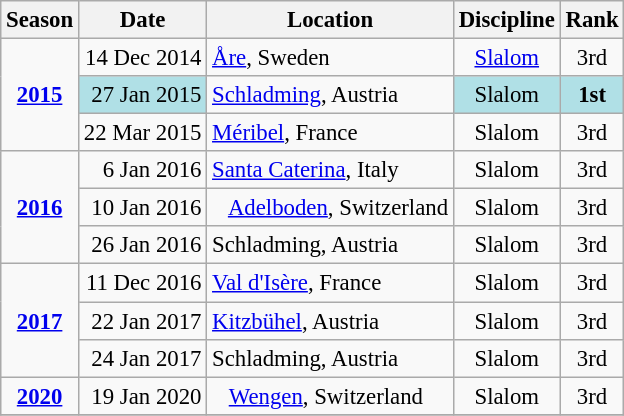<table class="wikitable" style="text-align:center; font-size:95%;">
<tr>
<th>Season</th>
<th>Date</th>
<th>Location</th>
<th>Discipline</th>
<th>Rank</th>
</tr>
<tr>
<td rowspan="3"><strong><a href='#'>2015</a></strong></td>
<td align=right>14 Dec 2014</td>
<td align=left> <a href='#'>Åre</a>, Sweden</td>
<td><a href='#'>Slalom</a></td>
<td>3rd</td>
</tr>
<tr>
<td align=right bgcolor="#BOEOE6">27 Jan 2015</td>
<td align=left> <a href='#'>Schladming</a>, Austria</td>
<td align=center bgcolor="#BOEOE6">Slalom</td>
<td align=center bgcolor="#BOEOE6"><strong>1st</strong></td>
</tr>
<tr>
<td align=right>22 Mar 2015</td>
<td align=left> <a href='#'>Méribel</a>, France</td>
<td align=center>Slalom</td>
<td>3rd</td>
</tr>
<tr>
<td rowspan="3"><strong><a href='#'>2016</a></strong></td>
<td align=right>6 Jan 2016</td>
<td align=left> <a href='#'>Santa Caterina</a>, Italy</td>
<td>Slalom</td>
<td>3rd</td>
</tr>
<tr>
<td align=right>10 Jan 2016</td>
<td align=left>   <a href='#'>Adelboden</a>, Switzerland</td>
<td align=center>Slalom</td>
<td>3rd</td>
</tr>
<tr>
<td align=right>26 Jan 2016</td>
<td align=left> Schladming, Austria</td>
<td align=center>Slalom</td>
<td>3rd</td>
</tr>
<tr>
<td rowspan="3"><strong><a href='#'>2017</a></strong></td>
<td align=right>11 Dec 2016</td>
<td align=left> <a href='#'>Val d'Isère</a>, France</td>
<td>Slalom</td>
<td>3rd</td>
</tr>
<tr>
<td align=right>22 Jan 2017</td>
<td align=left> <a href='#'>Kitzbühel</a>, Austria</td>
<td align=center>Slalom</td>
<td>3rd</td>
</tr>
<tr>
<td align=right>24 Jan 2017</td>
<td align=left> Schladming, Austria</td>
<td align=center>Slalom</td>
<td>3rd</td>
</tr>
<tr>
<td rowspan="1"><strong><a href='#'>2020</a></strong></td>
<td align=right>19 Jan 2020</td>
<td align=left>   <a href='#'>Wengen</a>, Switzerland</td>
<td>Slalom</td>
<td>3rd</td>
</tr>
<tr>
</tr>
</table>
